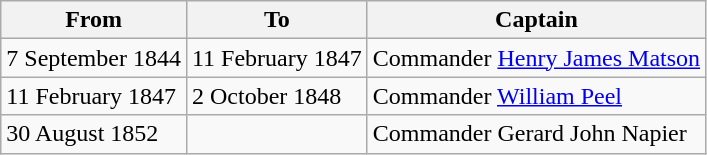<table class="wikitable" style="text-align:left">
<tr>
<th>From</th>
<th>To</th>
<th>Captain</th>
</tr>
<tr>
<td>7 September 1844</td>
<td>11 February 1847</td>
<td>Commander <a href='#'>Henry James Matson</a></td>
</tr>
<tr>
<td>11 February 1847</td>
<td>2 October 1848</td>
<td>Commander <a href='#'>William Peel</a></td>
</tr>
<tr>
<td>30 August 1852</td>
<td></td>
<td>Commander Gerard John Napier</td>
</tr>
</table>
